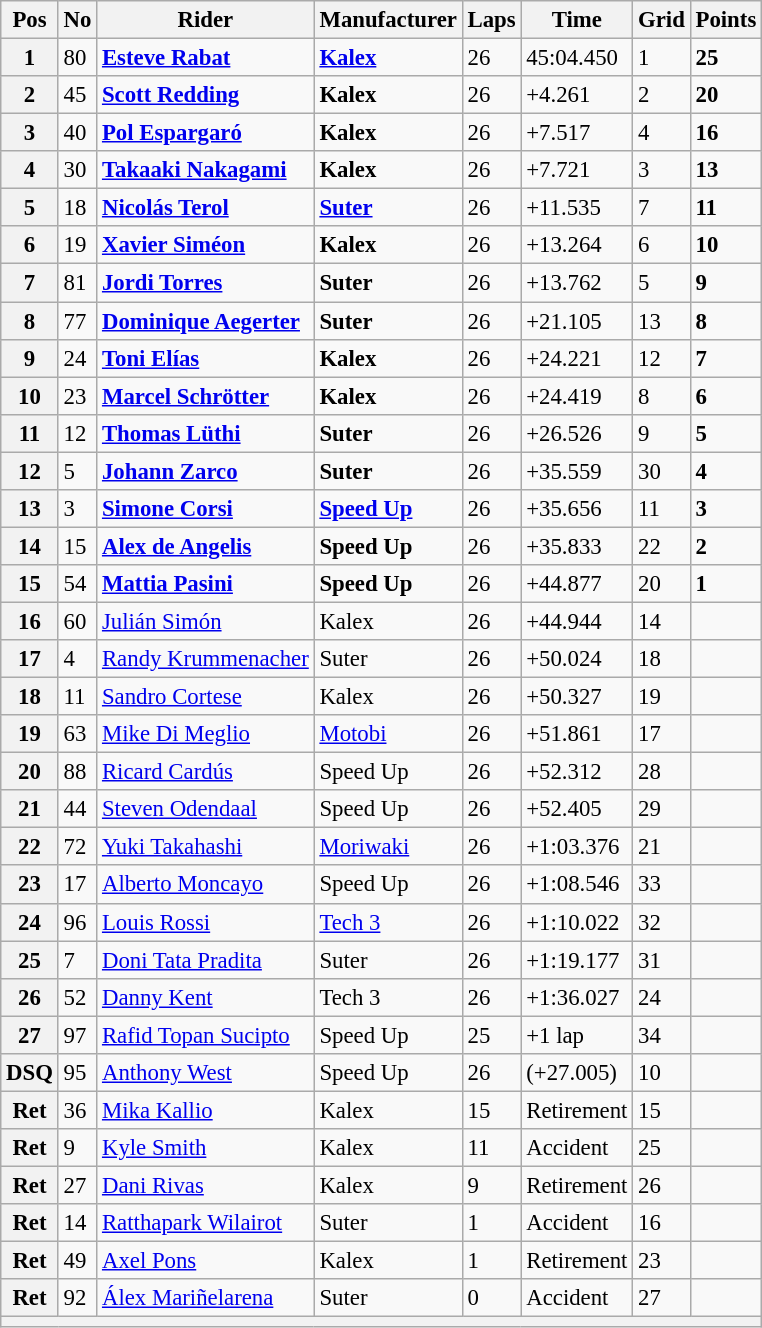<table class="wikitable" style="font-size: 95%;">
<tr>
<th>Pos</th>
<th>No</th>
<th>Rider</th>
<th>Manufacturer</th>
<th>Laps</th>
<th>Time</th>
<th>Grid</th>
<th>Points</th>
</tr>
<tr>
<th>1</th>
<td>80</td>
<td> <strong><a href='#'>Esteve Rabat</a></strong></td>
<td><strong><a href='#'>Kalex</a></strong></td>
<td>26</td>
<td>45:04.450</td>
<td>1</td>
<td><strong>25</strong></td>
</tr>
<tr>
<th>2</th>
<td>45</td>
<td> <strong><a href='#'>Scott Redding</a></strong></td>
<td><strong>Kalex</strong></td>
<td>26</td>
<td>+4.261</td>
<td>2</td>
<td><strong>20</strong></td>
</tr>
<tr>
<th>3</th>
<td>40</td>
<td> <strong><a href='#'>Pol Espargaró</a></strong></td>
<td><strong>Kalex</strong></td>
<td>26</td>
<td>+7.517</td>
<td>4</td>
<td><strong>16</strong></td>
</tr>
<tr>
<th>4</th>
<td>30</td>
<td> <strong><a href='#'>Takaaki Nakagami</a></strong></td>
<td><strong>Kalex</strong></td>
<td>26</td>
<td>+7.721</td>
<td>3</td>
<td><strong>13</strong></td>
</tr>
<tr>
<th>5</th>
<td>18</td>
<td> <strong><a href='#'>Nicolás Terol</a></strong></td>
<td><strong><a href='#'>Suter</a></strong></td>
<td>26</td>
<td>+11.535</td>
<td>7</td>
<td><strong>11</strong></td>
</tr>
<tr>
<th>6</th>
<td>19</td>
<td> <strong><a href='#'>Xavier Siméon</a></strong></td>
<td><strong>Kalex</strong></td>
<td>26</td>
<td>+13.264</td>
<td>6</td>
<td><strong>10</strong></td>
</tr>
<tr>
<th>7</th>
<td>81</td>
<td> <strong><a href='#'>Jordi Torres</a></strong></td>
<td><strong>Suter</strong></td>
<td>26</td>
<td>+13.762</td>
<td>5</td>
<td><strong>9</strong></td>
</tr>
<tr>
<th>8</th>
<td>77</td>
<td> <strong><a href='#'>Dominique Aegerter</a></strong></td>
<td><strong>Suter</strong></td>
<td>26</td>
<td>+21.105</td>
<td>13</td>
<td><strong>8</strong></td>
</tr>
<tr>
<th>9</th>
<td>24</td>
<td> <strong><a href='#'>Toni Elías</a></strong></td>
<td><strong>Kalex</strong></td>
<td>26</td>
<td>+24.221</td>
<td>12</td>
<td><strong>7</strong></td>
</tr>
<tr>
<th>10</th>
<td>23</td>
<td> <strong><a href='#'>Marcel Schrötter</a></strong></td>
<td><strong>Kalex</strong></td>
<td>26</td>
<td>+24.419</td>
<td>8</td>
<td><strong>6</strong></td>
</tr>
<tr>
<th>11</th>
<td>12</td>
<td> <strong><a href='#'>Thomas Lüthi</a></strong></td>
<td><strong>Suter</strong></td>
<td>26</td>
<td>+26.526</td>
<td>9</td>
<td><strong>5</strong></td>
</tr>
<tr>
<th>12</th>
<td>5</td>
<td> <strong><a href='#'>Johann Zarco</a></strong></td>
<td><strong>Suter</strong></td>
<td>26</td>
<td>+35.559</td>
<td>30</td>
<td><strong>4</strong></td>
</tr>
<tr>
<th>13</th>
<td>3</td>
<td> <strong><a href='#'>Simone Corsi</a></strong></td>
<td><strong><a href='#'>Speed Up</a></strong></td>
<td>26</td>
<td>+35.656</td>
<td>11</td>
<td><strong>3</strong></td>
</tr>
<tr>
<th>14</th>
<td>15</td>
<td> <strong><a href='#'>Alex de Angelis</a></strong></td>
<td><strong>Speed Up</strong></td>
<td>26</td>
<td>+35.833</td>
<td>22</td>
<td><strong>2</strong></td>
</tr>
<tr>
<th>15</th>
<td>54</td>
<td> <strong><a href='#'>Mattia Pasini</a></strong></td>
<td><strong>Speed Up</strong></td>
<td>26</td>
<td>+44.877</td>
<td>20</td>
<td><strong>1</strong></td>
</tr>
<tr>
<th>16</th>
<td>60</td>
<td> <a href='#'>Julián Simón</a></td>
<td>Kalex</td>
<td>26</td>
<td>+44.944</td>
<td>14</td>
<td></td>
</tr>
<tr>
<th>17</th>
<td>4</td>
<td> <a href='#'>Randy Krummenacher</a></td>
<td>Suter</td>
<td>26</td>
<td>+50.024</td>
<td>18</td>
<td></td>
</tr>
<tr>
<th>18</th>
<td>11</td>
<td> <a href='#'>Sandro Cortese</a></td>
<td>Kalex</td>
<td>26</td>
<td>+50.327</td>
<td>19</td>
<td></td>
</tr>
<tr>
<th>19</th>
<td>63</td>
<td> <a href='#'>Mike Di Meglio</a></td>
<td><a href='#'>Motobi</a></td>
<td>26</td>
<td>+51.861</td>
<td>17</td>
<td></td>
</tr>
<tr>
<th>20</th>
<td>88</td>
<td> <a href='#'>Ricard Cardús</a></td>
<td>Speed Up</td>
<td>26</td>
<td>+52.312</td>
<td>28</td>
<td></td>
</tr>
<tr>
<th>21</th>
<td>44</td>
<td> <a href='#'>Steven Odendaal</a></td>
<td>Speed Up</td>
<td>26</td>
<td>+52.405</td>
<td>29</td>
<td></td>
</tr>
<tr>
<th>22</th>
<td>72</td>
<td> <a href='#'>Yuki Takahashi</a></td>
<td><a href='#'>Moriwaki</a></td>
<td>26</td>
<td>+1:03.376</td>
<td>21</td>
<td></td>
</tr>
<tr>
<th>23</th>
<td>17</td>
<td> <a href='#'>Alberto Moncayo</a></td>
<td>Speed Up</td>
<td>26</td>
<td>+1:08.546</td>
<td>33</td>
<td></td>
</tr>
<tr>
<th>24</th>
<td>96</td>
<td> <a href='#'>Louis Rossi</a></td>
<td><a href='#'>Tech 3</a></td>
<td>26</td>
<td>+1:10.022</td>
<td>32</td>
<td></td>
</tr>
<tr>
<th>25</th>
<td>7</td>
<td> <a href='#'>Doni Tata Pradita</a></td>
<td>Suter</td>
<td>26</td>
<td>+1:19.177</td>
<td>31</td>
<td></td>
</tr>
<tr>
<th>26</th>
<td>52</td>
<td> <a href='#'>Danny Kent</a></td>
<td>Tech 3</td>
<td>26</td>
<td>+1:36.027</td>
<td>24</td>
<td></td>
</tr>
<tr>
<th>27</th>
<td>97</td>
<td> <a href='#'>Rafid Topan Sucipto</a></td>
<td>Speed Up</td>
<td>25</td>
<td>+1 lap</td>
<td>34</td>
<td></td>
</tr>
<tr>
<th>DSQ</th>
<td>95</td>
<td> <a href='#'>Anthony West</a></td>
<td>Speed Up</td>
<td>26</td>
<td>(+27.005)</td>
<td>10</td>
<td></td>
</tr>
<tr>
<th>Ret</th>
<td>36</td>
<td> <a href='#'>Mika Kallio</a></td>
<td>Kalex</td>
<td>15</td>
<td>Retirement</td>
<td>15</td>
<td></td>
</tr>
<tr>
<th>Ret</th>
<td>9</td>
<td> <a href='#'>Kyle Smith</a></td>
<td>Kalex</td>
<td>11</td>
<td>Accident</td>
<td>25</td>
<td></td>
</tr>
<tr>
<th>Ret</th>
<td>27</td>
<td> <a href='#'>Dani Rivas</a></td>
<td>Kalex</td>
<td>9</td>
<td>Retirement</td>
<td>26</td>
<td></td>
</tr>
<tr>
<th>Ret</th>
<td>14</td>
<td> <a href='#'>Ratthapark Wilairot</a></td>
<td>Suter</td>
<td>1</td>
<td>Accident</td>
<td>16</td>
<td></td>
</tr>
<tr>
<th>Ret</th>
<td>49</td>
<td> <a href='#'>Axel Pons</a></td>
<td>Kalex</td>
<td>1</td>
<td>Retirement</td>
<td>23</td>
<td></td>
</tr>
<tr>
<th>Ret</th>
<td>92</td>
<td> <a href='#'>Álex Mariñelarena</a></td>
<td>Suter</td>
<td>0</td>
<td>Accident</td>
<td>27</td>
<td></td>
</tr>
<tr>
<th colspan=8></th>
</tr>
</table>
